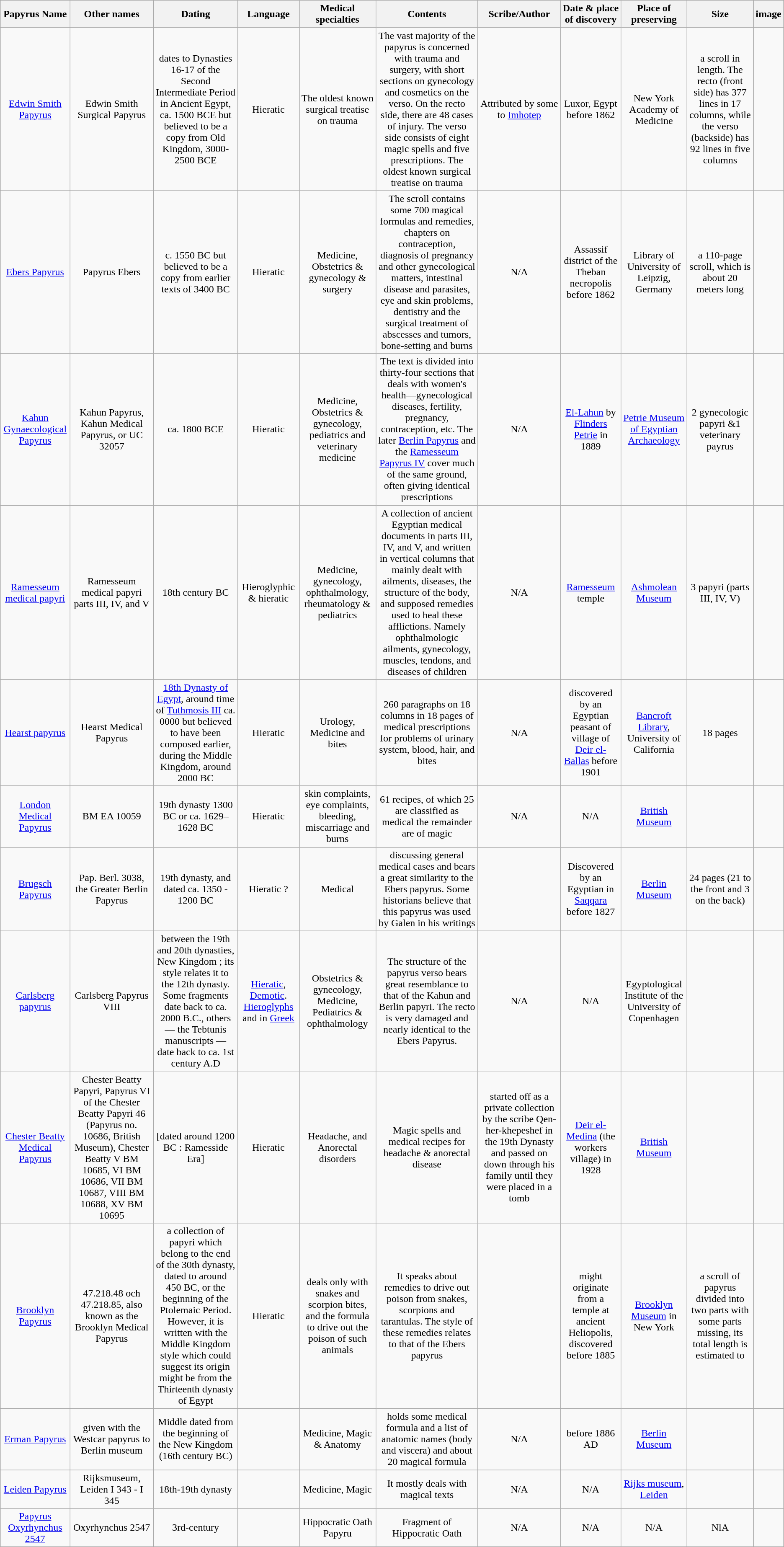<table class="wikitable" style="text-align:center; width:100;">
<tr>
<th>Papyrus Name</th>
<th>Other names</th>
<th>Dating</th>
<th>Language</th>
<th>Medical specialties</th>
<th>Contents</th>
<th>Scribe/Author</th>
<th>Date & place of discovery</th>
<th>Place of preserving</th>
<th>Size</th>
<th>image</th>
</tr>
<tr>
<td><a href='#'>Edwin Smith Papyrus</a></td>
<td>Edwin Smith Surgical Papyrus</td>
<td>dates to Dynasties 16-17 of the Second Intermediate Period in Ancient Egypt, ca. 1500 BCE but believed to be a copy from Old Kingdom, 3000-2500 BCE</td>
<td>Hieratic</td>
<td>The oldest known surgical treatise on trauma</td>
<td>The vast majority of the papyrus is concerned with trauma and surgery, with short sections on gynecology and cosmetics on the verso. On the recto side, there are 48 cases of injury. The verso side consists of eight magic spells and five prescriptions. The oldest known surgical treatise on trauma</td>
<td>Attributed by some to <a href='#'>Imhotep</a></td>
<td>Luxor, Egypt before 1862</td>
<td>New York Academy of Medicine</td>
<td>a scroll  in length. The recto (front side) has 377 lines in 17 columns, while the verso (backside) has 92 lines in five columns</td>
<td></td>
</tr>
<tr>
<td><a href='#'>Ebers Papyrus</a></td>
<td>Papyrus Ebers</td>
<td>c. 1550 BC but believed to be a copy from earlier texts of 3400 BC</td>
<td>Hieratic</td>
<td>Medicine, Obstetrics & gynecology & surgery</td>
<td>The scroll contains some 700 magical formulas and remedies, chapters on contraception, diagnosis of pregnancy and other gynecological matters, intestinal disease and parasites, eye and skin problems, dentistry and the surgical treatment of abscesses and tumors, bone-setting and burns</td>
<td>N/A</td>
<td>Assassif district of the Theban necropolis before 1862</td>
<td>Library of University of Leipzig, Germany</td>
<td>a 110-page scroll, which is about 20 meters long</td>
<td></td>
</tr>
<tr>
<td><a href='#'>Kahun Gynaecological Papyrus</a></td>
<td>Kahun Papyrus, Kahun Medical Papyrus, or UC 32057</td>
<td>ca. 1800 BCE</td>
<td>Hieratic</td>
<td>Medicine, Obstetrics & gynecology, pediatrics and veterinary medicine</td>
<td>The text is divided into thirty-four sections that deals with women's health—gynecological diseases, fertility, pregnancy, contraception, etc. The later <a href='#'>Berlin Papyrus</a> and the <a href='#'>Ramesseum Papyrus IV</a> cover much of the same ground, often giving identical prescriptions</td>
<td>N/A</td>
<td><a href='#'>El-Lahun</a> by <a href='#'>Flinders Petrie</a> in 1889</td>
<td><a href='#'>Petrie Museum of Egyptian Archaeology</a></td>
<td>2 gynecologic papyri &1 veterinary payrus</td>
<td></td>
</tr>
<tr>
<td><a href='#'>Ramesseum medical papyri</a></td>
<td>Ramesseum medical papyri parts III, IV, and V</td>
<td>18th century BC</td>
<td>Hieroglyphic & hieratic</td>
<td>Medicine, gynecology, ophthalmology, rheumatology & pediatrics</td>
<td>A collection of ancient Egyptian medical documents in parts III, IV, and V, and written in vertical columns that mainly dealt with ailments, diseases, the structure of the body, and supposed remedies used to heal these afflictions. Namely ophthalmologic ailments, gynecology, muscles, tendons, and diseases of children</td>
<td>N/A</td>
<td><a href='#'>Ramesseum</a> temple</td>
<td><a href='#'>Ashmolean Museum</a></td>
<td>3 papyri (parts III, IV, V)</td>
<td></td>
</tr>
<tr>
<td><a href='#'>Hearst papyrus</a></td>
<td>Hearst Medical Papyrus</td>
<td><a href='#'>18th Dynasty of Egypt</a>, around time of <a href='#'>Tuthmosis III</a> ca. 0000 but believed to have been composed earlier, during the Middle Kingdom, around 2000 BC</td>
<td>Hieratic</td>
<td>Urology, Medicine and bites</td>
<td>260 paragraphs on 18 columns in 18 pages of medical prescriptions for problems of urinary system, blood, hair, and bites</td>
<td>N/A</td>
<td>discovered by an Egyptian peasant of village of <a href='#'>Deir el-Ballas</a> before 1901</td>
<td><a href='#'>Bancroft Library</a>, University of California</td>
<td>18 pages</td>
<td></td>
</tr>
<tr>
<td><a href='#'>London Medical Papyrus</a></td>
<td>BM EA 10059</td>
<td>19th dynasty 1300 BC or ca. 1629–1628 BC</td>
<td>Hieratic</td>
<td>skin complaints, eye complaints, bleeding, miscarriage and burns</td>
<td>61 recipes, of which 25 are classified as medical the remainder are of magic</td>
<td>N/A</td>
<td>N/A</td>
<td><a href='#'>British Museum</a></td>
<td></td>
<td></td>
</tr>
<tr>
<td><a href='#'>Brugsch Papyrus</a></td>
<td>Pap. Berl. 3038, the Greater Berlin Papyrus</td>
<td>19th dynasty, and dated ca. 1350 - 1200 BC</td>
<td>Hieratic ?</td>
<td>Medical</td>
<td>discussing general medical cases and bears a great similarity to the Ebers papyrus. Some historians believe that this papyrus was used by Galen in his writings</td>
<td></td>
<td>Discovered by an Egyptian in <a href='#'>Saqqara</a> before 1827</td>
<td><a href='#'>Berlin Museum</a></td>
<td>24 pages (21 to the front and 3 on the back)</td>
<td></td>
</tr>
<tr>
<td><a href='#'>Carlsberg papyrus</a></td>
<td>Carlsberg Papyrus VIII</td>
<td>between the 19th and 20th dynasties, New Kingdom ; its style relates it to the 12th dynasty. Some fragments date back to ca. 2000 B.C., others — the Tebtunis manuscripts — date back to ca. 1st century A.D</td>
<td><a href='#'>Hieratic</a>, <a href='#'>Demotic</a>. <a href='#'>Hieroglyphs</a> and in <a href='#'>Greek</a></td>
<td>Obstetrics & gynecology, Medicine, Pediatrics & ophthalmology</td>
<td>The structure of the papyrus verso bears great resemblance to that of the Kahun and Berlin papyri. The recto is very damaged and nearly identical to the Ebers Papyrus.</td>
<td>N/A</td>
<td>N/A</td>
<td>Egyptological Institute of the University of Copenhagen</td>
<td></td>
<td></td>
</tr>
<tr>
<td><a href='#'>Chester Beatty Medical Papyrus</a></td>
<td>Chester Beatty Papyri, Papyrus VI of the Chester Beatty Papyri 46 (Papyrus no. 10686, British Museum), Chester Beatty V BM 10685, VI BM 10686, VII BM 10687, VIII BM 10688, XV BM 10695</td>
<td>[dated around 1200 BC : Ramesside Era]</td>
<td>Hieratic</td>
<td>Headache, and Anorectal disorders</td>
<td>Magic spells and medical recipes for headache & anorectal disease</td>
<td>started off as a private collection by the scribe Qen-her-khepeshef in the 19th Dynasty and passed on down through his family until they were placed in a tomb</td>
<td><a href='#'>Deir el-Medina</a> (the workers village) in 1928</td>
<td><a href='#'>British Museum</a></td>
<td></td>
<td></td>
</tr>
<tr>
<td><a href='#'>Brooklyn Papyrus</a></td>
<td>47.218.48 och 47.218.85, also known as the Brooklyn Medical Papyrus</td>
<td>a collection of papyri which belong to the end of the 30th dynasty, dated to around 450 BC, or the beginning of the Ptolemaic Period. However, it is written with the Middle Kingdom style which could suggest its origin might be from the Thirteenth dynasty of Egypt</td>
<td>Hieratic</td>
<td>deals only with snakes and scorpion bites, and the formula to drive out the poison of such animals</td>
<td>It speaks about remedies to drive out poison from snakes, scorpions and tarantulas. The style of these remedies relates to that of the Ebers papyrus</td>
<td></td>
<td>might originate from a temple at ancient Heliopolis, discovered before 1885</td>
<td><a href='#'>Brooklyn Museum</a> in New York</td>
<td>a scroll of papyrus divided into two parts with some parts missing, its total length is estimated to </td>
<td></td>
</tr>
<tr>
<td><a href='#'>Erman Papyrus</a></td>
<td>given with the Westcar papyrus to Berlin museum</td>
<td>Middle dated from the beginning of the New Kingdom (16th century BC)</td>
<td></td>
<td>Medicine, Magic & Anatomy</td>
<td>holds some medical formula and a list of anatomic names (body and viscera) and about 20 magical formula</td>
<td>N/A</td>
<td>before 1886 AD</td>
<td><a href='#'>Berlin Museum</a></td>
<td></td>
<td></td>
</tr>
<tr>
<td><a href='#'>Leiden Papyrus</a></td>
<td>Rijksmuseum, Leiden I 343 - I 345</td>
<td>18th-19th dynasty</td>
<td></td>
<td>Medicine, Magic</td>
<td>It mostly deals with magical texts</td>
<td>N/A</td>
<td>N/A</td>
<td><a href='#'>Rijks museum</a>, <a href='#'>Leiden</a></td>
<td></td>
<td></td>
</tr>
<tr>
<td><a href='#'>Papyrus Oxyrhynchus 2547</a></td>
<td>Oxyrhynchus 2547</td>
<td>3rd-century</td>
<td></td>
<td>Hippocratic Oath Papyru</td>
<td>Fragment of Hippocratic Oath</td>
<td>N/A</td>
<td>N/A</td>
<td>N/A</td>
<td>NlA</td>
<td></td>
</tr>
</table>
